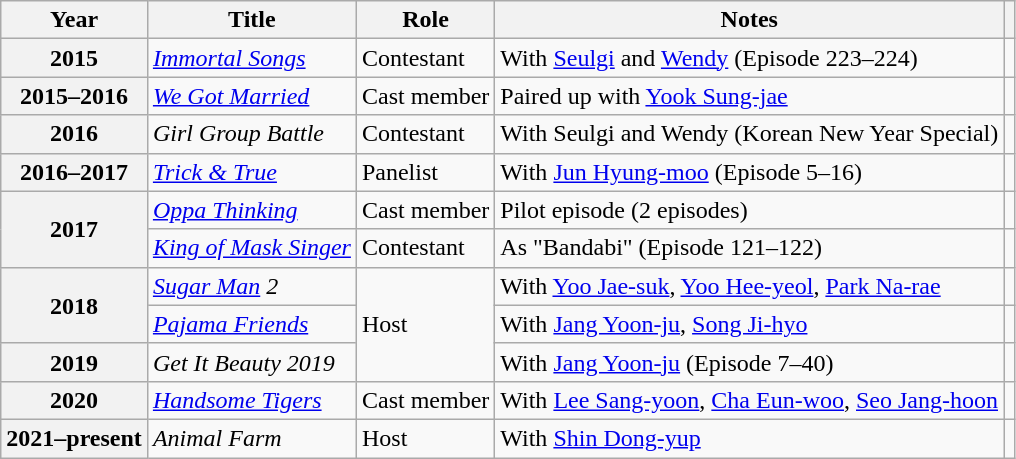<table class="wikitable plainrowheaders sortable">
<tr>
<th scope="col">Year</th>
<th scope="col">Title</th>
<th scope="col">Role</th>
<th scope="col">Notes</th>
<th scope="col" class="unsortable"></th>
</tr>
<tr>
<th scope="row">2015</th>
<td><em><a href='#'>Immortal Songs</a></em></td>
<td>Contestant</td>
<td>With <a href='#'>Seulgi</a> and <a href='#'>Wendy</a> (Episode 223–224)</td>
<td style="text-align:center"></td>
</tr>
<tr>
<th scope="row">2015–2016</th>
<td><em><a href='#'>We Got Married</a></em></td>
<td>Cast member</td>
<td>Paired up with <a href='#'>Yook Sung-jae</a></td>
<td style="text-align:center"></td>
</tr>
<tr>
<th scope="row">2016</th>
<td><em>Girl Group Battle</em></td>
<td>Contestant</td>
<td>With Seulgi and Wendy (Korean New Year Special)</td>
<td style="text-align:center"></td>
</tr>
<tr>
<th scope="row">2016–2017</th>
<td><em><a href='#'>Trick & True</a></em></td>
<td>Panelist</td>
<td>With <a href='#'>Jun Hyung-moo</a> (Episode 5–16)</td>
<td style="text-align:center"></td>
</tr>
<tr>
<th scope="row" rowspan="2">2017</th>
<td><em><a href='#'>Oppa Thinking</a></em></td>
<td>Cast member</td>
<td>Pilot episode (2 episodes)</td>
<td style="text-align:center"></td>
</tr>
<tr>
<td><em><a href='#'>King of Mask Singer</a></em></td>
<td>Contestant</td>
<td>As "Bandabi" (Episode 121–122)</td>
<td style="text-align:center"></td>
</tr>
<tr>
<th scope="row" rowspan="2">2018</th>
<td><em><a href='#'>Sugar Man</a> 2</em></td>
<td rowspan="3">Host</td>
<td>With <a href='#'>Yoo Jae-suk</a>, <a href='#'>Yoo Hee-yeol</a>, <a href='#'>Park Na-rae</a></td>
<td style="text-align:center"></td>
</tr>
<tr>
<td><em><a href='#'>Pajama Friends</a></em></td>
<td>With <a href='#'>Jang Yoon-ju</a>, <a href='#'>Song Ji-hyo</a></td>
<td style="text-align:center"></td>
</tr>
<tr>
<th scope="row">2019</th>
<td><em>Get It Beauty 2019</em></td>
<td>With <a href='#'>Jang Yoon-ju</a> (Episode 7–40)</td>
<td style="text-align:center"></td>
</tr>
<tr>
<th scope="row">2020</th>
<td><em><a href='#'>Handsome Tigers</a></em></td>
<td>Cast member</td>
<td>With <a href='#'>Lee Sang-yoon</a>, <a href='#'>Cha Eun-woo</a>, <a href='#'>Seo Jang-hoon</a></td>
<td style="text-align:center"></td>
</tr>
<tr>
<th scope="row">2021–present</th>
<td><em>Animal Farm</em></td>
<td>Host</td>
<td>With <a href='#'>Shin Dong-yup</a></td>
<td style="text-align:center"></td>
</tr>
</table>
